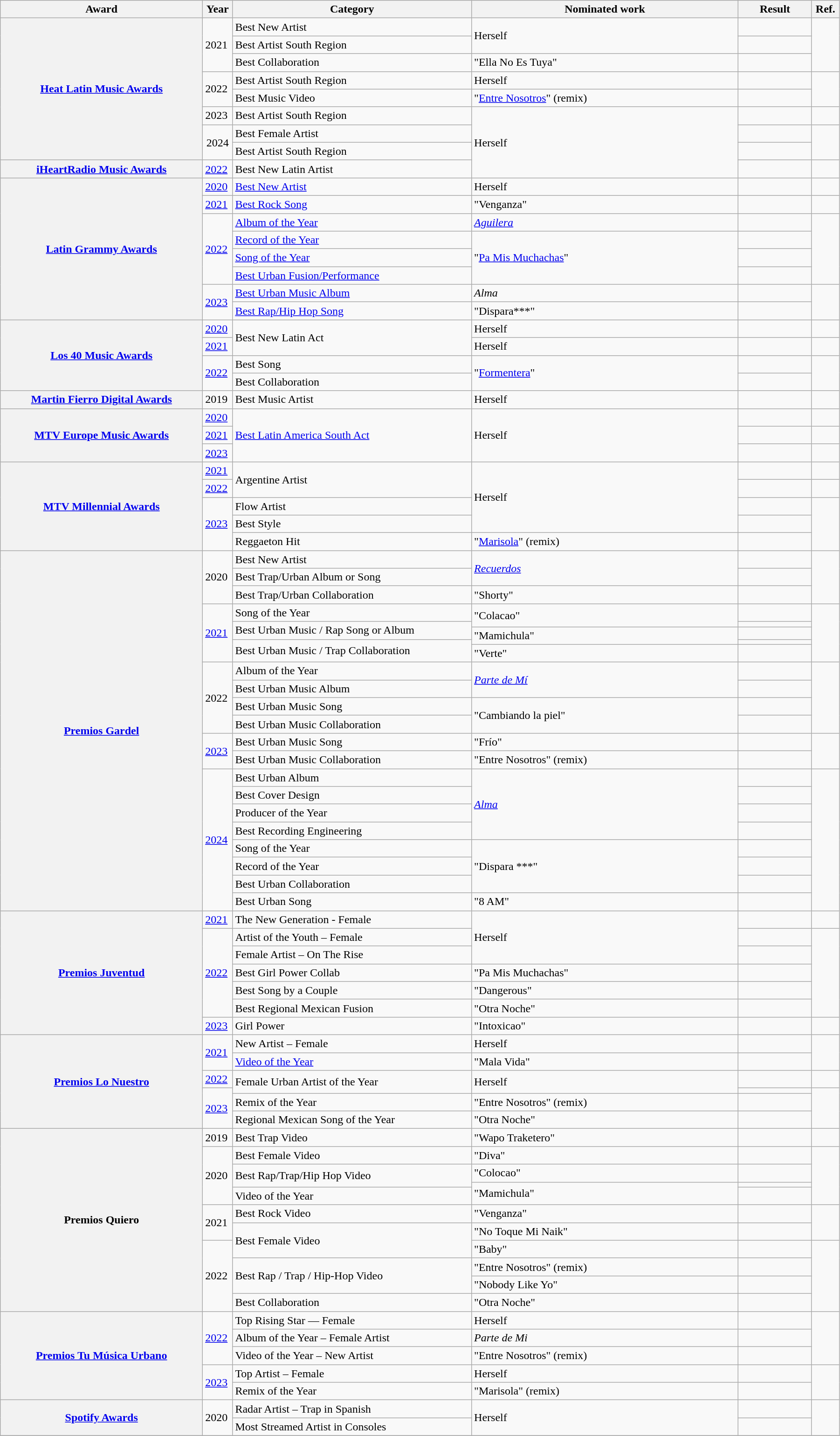<table class="wikitable sortable plainrowheaders" style="width:95%;">
<tr>
<th style="width:22%;">Award</th>
<th width=3%>Year</th>
<th style="width:26%;">Category</th>
<th style="width:29%;">Nominated work</th>
<th style="width:8%;">Result</th>
<th style="width:3%;">Ref.</th>
</tr>
<tr>
<th rowspan="8" scope="row"><a href='#'>Heat Latin Music Awards</a></th>
<td rowspan="3">2021</td>
<td>Best New Artist</td>
<td rowspan="2">Herself</td>
<td></td>
<td rowspan="3"></td>
</tr>
<tr>
<td>Best Artist South Region</td>
<td></td>
</tr>
<tr>
<td>Best Collaboration</td>
<td>"Ella No Es Tuya" </td>
<td></td>
</tr>
<tr>
<td rowspan="2">2022</td>
<td>Best Artist South Region</td>
<td>Herself</td>
<td></td>
<td rowspan="2"></td>
</tr>
<tr>
<td>Best Music Video</td>
<td>"<a href='#'>Entre Nosotros</a>" (remix) </td>
<td></td>
</tr>
<tr>
<td>2023</td>
<td>Best Artist South Region</td>
<td rowspan="4">Herself</td>
<td></td>
<td></td>
</tr>
<tr>
<td rowspan="2" align="center">2024</td>
<td>Best Female Artist</td>
<td></td>
<td align="center" rowspan="2"></td>
</tr>
<tr>
<td>Best Artist South Region</td>
<td></td>
</tr>
<tr>
<th scope="row"><a href='#'>iHeartRadio Music Awards</a></th>
<td><a href='#'>2022</a></td>
<td>Best New Latin Artist</td>
<td></td>
<td></td>
</tr>
<tr>
<th rowspan="8" scope="row"><a href='#'>Latin Grammy Awards</a></th>
<td><a href='#'>2020</a></td>
<td><a href='#'>Best New Artist</a></td>
<td>Herself</td>
<td></td>
<td></td>
</tr>
<tr>
<td><a href='#'>2021</a></td>
<td><a href='#'>Best Rock Song</a></td>
<td>"Venganza" </td>
<td></td>
<td></td>
</tr>
<tr>
<td rowspan="4"><a href='#'>2022</a></td>
<td><a href='#'>Album of the Year</a></td>
<td><em><a href='#'>Aguilera</a></em> </td>
<td></td>
<td rowspan="4"></td>
</tr>
<tr>
<td><a href='#'>Record of the Year</a></td>
<td rowspan="3">"<a href='#'>Pa Mis Muchachas</a>" </td>
<td></td>
</tr>
<tr>
<td><a href='#'>Song of the Year</a></td>
<td></td>
</tr>
<tr>
<td><a href='#'>Best Urban Fusion/Performance</a></td>
<td></td>
</tr>
<tr>
<td rowspan="2"><a href='#'>2023</a></td>
<td><a href='#'>Best Urban Music Album</a></td>
<td><em>Alma</em></td>
<td></td>
<td rowspan="2"></td>
</tr>
<tr>
<td><a href='#'>Best Rap/Hip Hop Song</a></td>
<td>"Dispara***" </td>
<td></td>
</tr>
<tr>
<th scope="row" rowspan="4"><a href='#'>Los 40 Music Awards</a></th>
<td><a href='#'>2020</a></td>
<td rowspan="2">Best New Latin Act</td>
<td>Herself</td>
<td></td>
<td></td>
</tr>
<tr>
<td><a href='#'>2021</a></td>
<td>Herself</td>
<td></td>
<td></td>
</tr>
<tr>
<td rowspan="2"><a href='#'>2022</a></td>
<td>Best Song</td>
<td rowspan="2">"<a href='#'>Formentera</a>" </td>
<td></td>
<td rowspan="2"></td>
</tr>
<tr>
<td>Best Collaboration</td>
<td></td>
</tr>
<tr>
<th scope="row"><a href='#'>Martin Fierro Digital Awards</a></th>
<td>2019</td>
<td>Best Music Artist</td>
<td>Herself</td>
<td></td>
<td></td>
</tr>
<tr>
<th scope="row" rowspan="3"><a href='#'>MTV Europe Music Awards</a></th>
<td><a href='#'>2020</a></td>
<td rowspan="3"><a href='#'>Best Latin America South Act</a></td>
<td rowspan="3">Herself</td>
<td></td>
<td></td>
</tr>
<tr>
<td><a href='#'>2021</a></td>
<td></td>
<td></td>
</tr>
<tr>
<td><a href='#'>2023</a></td>
<td></td>
<td></td>
</tr>
<tr>
<th scope="row" rowspan="5"><a href='#'>MTV Millennial Awards</a></th>
<td><a href='#'>2021</a></td>
<td rowspan="2">Argentine Artist</td>
<td rowspan="4">Herself</td>
<td></td>
<td></td>
</tr>
<tr>
<td><a href='#'>2022</a></td>
<td></td>
<td></td>
</tr>
<tr>
<td rowspan="3"><a href='#'>2023</a></td>
<td>Flow Artist</td>
<td></td>
<td rowspan="3"></td>
</tr>
<tr>
<td>Best Style</td>
<td></td>
</tr>
<tr>
<td>Reggaeton Hit</td>
<td>"<a href='#'>Marisola</a>" (remix) </td>
<td></td>
</tr>
<tr>
<th rowspan="22" scope="row"><a href='#'>Premios Gardel</a></th>
<td rowspan="3">2020</td>
<td>Best New Artist</td>
<td rowspan="2"><em><a href='#'>Recuerdos</a></em></td>
<td></td>
<td rowspan="3"></td>
</tr>
<tr>
<td>Best Trap/Urban Album or Song</td>
<td></td>
</tr>
<tr>
<td>Best Trap/Urban Collaboration</td>
<td>"Shorty" </td>
<td></td>
</tr>
<tr>
<td rowspan="5"><a href='#'>2021</a></td>
<td>Song of the Year</td>
<td rowspan="2">"Colacao"</td>
<td></td>
<td rowspan="5"></td>
</tr>
<tr>
<td rowspan="2">Best Urban Music / Rap Song or Album</td>
<td></td>
</tr>
<tr>
<td rowspan="2">"Mamichula" </td>
<td></td>
</tr>
<tr>
<td rowspan="2">Best Urban Music / Trap Collaboration</td>
<td></td>
</tr>
<tr>
<td>"Verte" </td>
<td></td>
</tr>
<tr>
<td rowspan="4">2022</td>
<td>Album of the Year</td>
<td rowspan="2"><em><a href='#'>Parte de Mí</a></em></td>
<td></td>
<td rowspan="4"></td>
</tr>
<tr>
<td>Best Urban Music Album</td>
<td></td>
</tr>
<tr>
<td>Best Urban Music Song</td>
<td rowspan="2">"Cambiando la piel" </td>
<td></td>
</tr>
<tr>
<td>Best Urban Music Collaboration</td>
<td></td>
</tr>
<tr>
<td rowspan="2"><a href='#'>2023</a></td>
<td>Best Urban Music Song</td>
<td>"Frío"</td>
<td></td>
<td rowspan="2"></td>
</tr>
<tr>
<td>Best Urban Music Collaboration</td>
<td>"Entre Nosotros" (remix) </td>
<td></td>
</tr>
<tr>
<td rowspan="8"><a href='#'>2024</a></td>
<td>Best Urban Album</td>
<td rowspan="4"><em><a href='#'>Alma</a></em></td>
<td></td>
<td rowspan="8"></td>
</tr>
<tr>
<td>Best Cover Design</td>
<td></td>
</tr>
<tr>
<td>Producer of the Year</td>
<td></td>
</tr>
<tr>
<td>Best Recording Engineering</td>
<td></td>
</tr>
<tr>
<td>Song of the Year</td>
<td rowspan="3">"Dispara ***" </td>
<td></td>
</tr>
<tr>
<td>Record of the Year</td>
<td></td>
</tr>
<tr>
<td>Best Urban Collaboration</td>
<td></td>
</tr>
<tr>
<td>Best Urban Song</td>
<td>"8 AM" </td>
<td></td>
</tr>
<tr>
<th scope="row" rowspan="7"><a href='#'>Premios Juventud</a></th>
<td><a href='#'>2021</a></td>
<td>The New Generation - Female</td>
<td rowspan="3">Herself</td>
<td></td>
<td></td>
</tr>
<tr>
<td rowspan="5"><a href='#'>2022</a></td>
<td>Artist of the Youth – Female</td>
<td></td>
<td rowspan="5"></td>
</tr>
<tr>
<td>Female Artist – On The Rise</td>
<td></td>
</tr>
<tr>
<td>Best Girl Power Collab</td>
<td>"Pa Mis Muchachas" </td>
<td></td>
</tr>
<tr>
<td>Best Song by a Couple</td>
<td>"Dangerous" </td>
<td></td>
</tr>
<tr>
<td>Best Regional Mexican Fusion</td>
<td>"Otra Noche" </td>
<td></td>
</tr>
<tr>
<td><a href='#'>2023</a></td>
<td>Girl Power</td>
<td>"Intoxicao" </td>
<td></td>
<td></td>
</tr>
<tr>
<th scope="row" rowspan="6"><a href='#'>Premios Lo Nuestro</a></th>
<td rowspan="2"><a href='#'>2021</a></td>
<td>New Artist – Female</td>
<td>Herself</td>
<td></td>
<td rowspan="2"></td>
</tr>
<tr>
<td><a href='#'>Video of the Year</a></td>
<td>"Mala Vida"</td>
<td></td>
</tr>
<tr>
<td><a href='#'>2022</a></td>
<td rowspan="2">Female Urban Artist of the Year</td>
<td rowspan="2">Herself</td>
<td></td>
<td></td>
</tr>
<tr>
<td rowspan="3"><a href='#'>2023</a></td>
<td></td>
<td rowspan="3" style="text-align:center;"></td>
</tr>
<tr>
<td>Remix of the Year</td>
<td>"Entre Nosotros" (remix) </td>
<td></td>
</tr>
<tr>
<td>Regional Mexican Song of the Year</td>
<td>"Otra Noche" </td>
<td></td>
</tr>
<tr>
<th scope="row" rowspan="11">Premios Quiero</th>
<td>2019</td>
<td>Best Trap Video</td>
<td>"Wapo Traketero"</td>
<td></td>
<td></td>
</tr>
<tr>
<td rowspan="4">2020</td>
<td>Best Female Video</td>
<td>"Diva"</td>
<td></td>
<td rowspan="4"></td>
</tr>
<tr>
<td rowspan="2">Best Rap/Trap/Hip Hop Video</td>
<td>"Colocao"</td>
<td></td>
</tr>
<tr>
<td rowspan="2">"Mamichula"</td>
<td></td>
</tr>
<tr>
<td>Video of the Year</td>
<td></td>
</tr>
<tr>
<td rowspan="2">2021</td>
<td>Best Rock Video</td>
<td>"Venganza" </td>
<td></td>
<td rowspan="2"></td>
</tr>
<tr>
<td rowspan="2">Best Female Video</td>
<td>"No Toque Mi Naik"</td>
<td></td>
</tr>
<tr>
<td rowspan="4">2022</td>
<td>"Baby"</td>
<td></td>
<td rowspan="4"></td>
</tr>
<tr>
<td rowspan="2">Best Rap / Trap / Hip-Hop Video</td>
<td>"Entre Nosotros" (remix) </td>
<td></td>
</tr>
<tr>
<td>"Nobody Like Yo"</td>
<td></td>
</tr>
<tr>
<td>Best Collaboration</td>
<td>"Otra Noche" </td>
<td></td>
</tr>
<tr>
<th scope="row" rowspan="5"><a href='#'>Premios Tu Música Urbano</a></th>
<td rowspan="3"><a href='#'>2022</a></td>
<td>Top Rising Star — Female</td>
<td>Herself</td>
<td></td>
<td rowspan="3"></td>
</tr>
<tr>
<td>Album of the Year – Female Artist</td>
<td><em>Parte de Mi</em></td>
<td></td>
</tr>
<tr>
<td>Video of the Year – New Artist</td>
<td>"Entre Nosotros" (remix) </td>
<td></td>
</tr>
<tr>
<td rowspan="2"><a href='#'>2023</a></td>
<td>Top Artist – Female</td>
<td>Herself</td>
<td></td>
<td rowspan="2"></td>
</tr>
<tr>
<td>Remix of the Year</td>
<td>"Marisola" (remix) </td>
<td></td>
</tr>
<tr>
<th scope="row" rowspan="2"><a href='#'>Spotify Awards</a></th>
<td rowspan="2">2020</td>
<td>Radar Artist – Trap in Spanish</td>
<td rowspan="2">Herself</td>
<td></td>
<td rowspan="2"></td>
</tr>
<tr>
<td>Most Streamed Artist in Consoles</td>
<td></td>
</tr>
<tr>
</tr>
</table>
